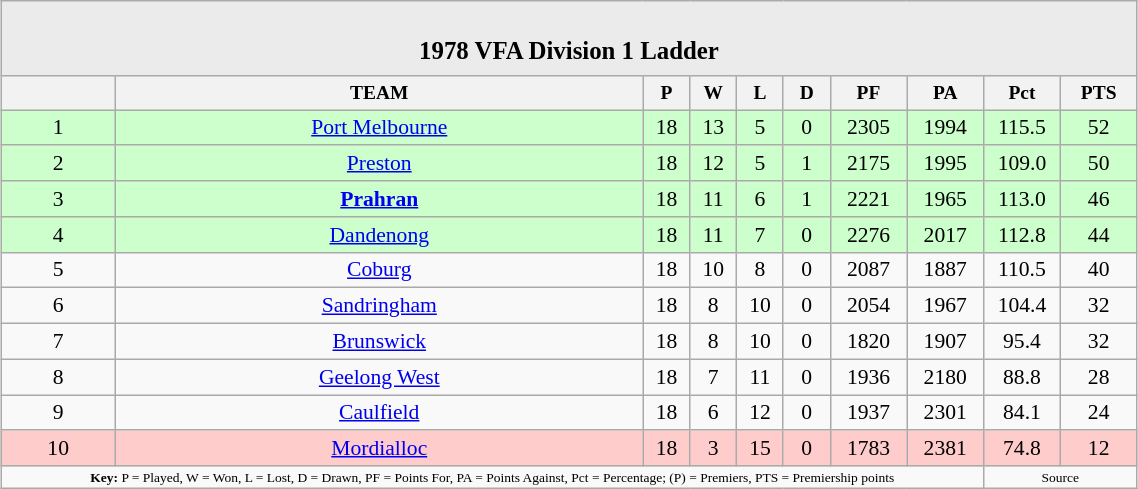<table class="wikitable" style="margin:1em auto; text-align: center; font-size: 90%; width: 60%">
<tr>
<td colspan="11" style="background: #EBEBEB;"><br><table border="0" width="100%" cellpadding="0" cellspacing="0">
<tr style="background: #EBEBEB;">
<td width="25%" style="border: 0;"></td>
<td style="border: 0; font-size: 115%;"><strong>1978 VFA Division 1 Ladder</strong></td>
<td width="25%" style="border: 0;"></td>
</tr>
</table>
</td>
</tr>
<tr style="text-align: center; font-size: 90%;">
<th></th>
<th>TEAM</th>
<th width="25">P</th>
<th width="25">W</th>
<th width="25">L</th>
<th width="25">D</th>
<th width="45">PF</th>
<th width="45">PA</th>
<th width="45">Pct</th>
<th width="45">PTS</th>
</tr>
<tr style="background: #CCFFCC;">
<td>1</td>
<td><a href='#'>Port Melbourne</a></td>
<td>18</td>
<td>13</td>
<td>5</td>
<td>0</td>
<td>2305</td>
<td>1994</td>
<td>115.5</td>
<td>52</td>
</tr>
<tr style="background: #CCFFCC;">
<td>2</td>
<td><a href='#'>Preston</a></td>
<td>18</td>
<td>12</td>
<td>5</td>
<td>1</td>
<td>2175</td>
<td>1995</td>
<td>109.0</td>
<td>50</td>
</tr>
<tr style="background: #CCFFCC;">
<td>3</td>
<td><strong><a href='#'>Prahran</a></strong></td>
<td>18</td>
<td>11</td>
<td>6</td>
<td>1</td>
<td>2221</td>
<td>1965</td>
<td>113.0</td>
<td>46</td>
</tr>
<tr style="background: #CCFFCC;">
<td>4</td>
<td><a href='#'>Dandenong</a></td>
<td>18</td>
<td>11</td>
<td>7</td>
<td>0</td>
<td>2276</td>
<td>2017</td>
<td>112.8</td>
<td>44</td>
</tr>
<tr>
<td>5</td>
<td><a href='#'>Coburg</a></td>
<td>18</td>
<td>10</td>
<td>8</td>
<td>0</td>
<td>2087</td>
<td>1887</td>
<td>110.5</td>
<td>40</td>
</tr>
<tr>
<td>6</td>
<td><a href='#'>Sandringham</a></td>
<td>18</td>
<td>8</td>
<td>10</td>
<td>0</td>
<td>2054</td>
<td>1967</td>
<td>104.4</td>
<td>32</td>
</tr>
<tr>
<td>7</td>
<td><a href='#'>Brunswick</a></td>
<td>18</td>
<td>8</td>
<td>10</td>
<td>0</td>
<td>1820</td>
<td>1907</td>
<td>95.4</td>
<td>32</td>
</tr>
<tr>
<td>8</td>
<td><a href='#'>Geelong West</a></td>
<td>18</td>
<td>7</td>
<td>11</td>
<td>0</td>
<td>1936</td>
<td>2180</td>
<td>88.8</td>
<td>28</td>
</tr>
<tr>
<td>9</td>
<td><a href='#'>Caulfield</a></td>
<td>18</td>
<td>6</td>
<td>12</td>
<td>0</td>
<td>1937</td>
<td>2301</td>
<td>84.1</td>
<td>24</td>
</tr>
<tr style="background: #FFCCCC;">
<td>10</td>
<td><a href='#'>Mordialloc</a></td>
<td>18</td>
<td>3</td>
<td>15</td>
<td>0</td>
<td>1783</td>
<td>2381</td>
<td>74.8</td>
<td>12</td>
</tr>
<tr style="font-size: xx-small;">
<td colspan="8"><strong>Key:</strong> P = Played, W = Won, L = Lost, D = Drawn, PF = Points For, PA = Points Against, Pct = Percentage; (P) = Premiers, PTS = Premiership points</td>
<td colspan="2">Source</td>
</tr>
</table>
